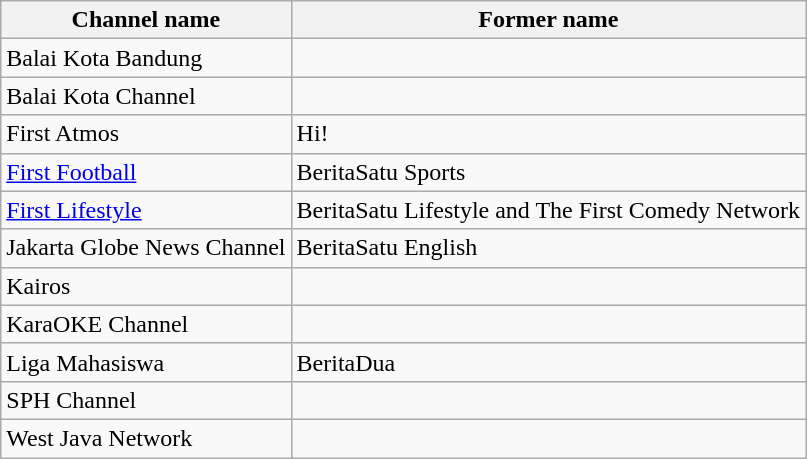<table class="wikitable sortable">
<tr>
<th>Channel name</th>
<th>Former name</th>
</tr>
<tr>
<td>Balai Kota Bandung</td>
<td></td>
</tr>
<tr>
<td>Balai Kota Channel</td>
<td></td>
</tr>
<tr>
<td>First Atmos</td>
<td>Hi!</td>
</tr>
<tr>
<td><a href='#'>First Football</a></td>
<td>BeritaSatu Sports</td>
</tr>
<tr>
<td><a href='#'>First Lifestyle</a></td>
<td>BeritaSatu Lifestyle and The First Comedy Network</td>
</tr>
<tr>
<td>Jakarta Globe News Channel</td>
<td>BeritaSatu English</td>
</tr>
<tr>
<td>Kairos</td>
<td></td>
</tr>
<tr>
<td>KaraOKE Channel</td>
<td></td>
</tr>
<tr>
<td>Liga Mahasiswa</td>
<td>BeritaDua</td>
</tr>
<tr>
<td>SPH Channel</td>
<td></td>
</tr>
<tr>
<td>West Java Network</td>
<td></td>
</tr>
</table>
